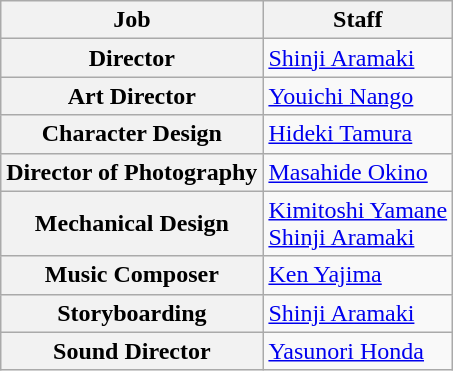<table class="wikitable mw-collapsible">
<tr>
<th>Job</th>
<th>Staff</th>
</tr>
<tr>
<th>Director</th>
<td><a href='#'>Shinji Aramaki</a></td>
</tr>
<tr>
<th>Art Director</th>
<td><a href='#'>Youichi Nango</a></td>
</tr>
<tr>
<th>Character Design</th>
<td><a href='#'>Hideki Tamura</a></td>
</tr>
<tr>
<th>Director of Photography</th>
<td><a href='#'>Masahide Okino</a></td>
</tr>
<tr>
<th>Mechanical Design</th>
<td><a href='#'>Kimitoshi Yamane</a><br><a href='#'>Shinji Aramaki</a></td>
</tr>
<tr>
<th>Music Composer</th>
<td><a href='#'>Ken Yajima</a></td>
</tr>
<tr>
<th>Storyboarding</th>
<td><a href='#'>Shinji Aramaki</a></td>
</tr>
<tr>
<th>Sound Director</th>
<td><a href='#'>Yasunori Honda</a></td>
</tr>
</table>
